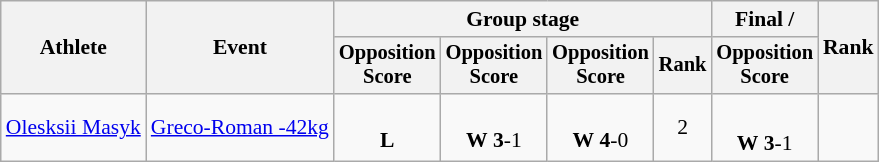<table class="wikitable" style="font-size:90%">
<tr>
<th rowspan=2>Athlete</th>
<th rowspan=2>Event</th>
<th colspan=4>Group stage</th>
<th>Final / </th>
<th rowspan=2>Rank</th>
</tr>
<tr style="font-size:95%">
<th>Opposition<br>Score</th>
<th>Opposition<br>Score</th>
<th>Opposition<br>Score</th>
<th>Rank</th>
<th>Opposition<br>Score</th>
</tr>
<tr align=center>
<td align=left><a href='#'>Olesksii Masyk</a></td>
<td align=left><a href='#'>Greco-Roman -42kg</a></td>
<td><br><strong>L</strong></td>
<td><br><strong>W</strong> <strong>3</strong>-1</td>
<td><br><strong>W</strong> <strong>4</strong>-0</td>
<td>2 </td>
<td><br><strong>W</strong> <strong>3</strong>-1 <sup></sup></td>
<td></td>
</tr>
</table>
